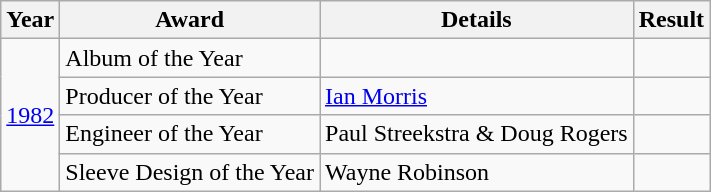<table class="wikitable sortable">
<tr>
<th>Year</th>
<th>Award</th>
<th>Details</th>
<th>Result</th>
</tr>
<tr>
<td rowspan=4><a href='#'>1982</a></td>
<td>Album of the Year</td>
<td></td>
<td></td>
</tr>
<tr>
<td>Producer of the Year</td>
<td><a href='#'>Ian Morris</a></td>
<td></td>
</tr>
<tr>
<td>Engineer of the Year</td>
<td>Paul Streekstra & Doug Rogers</td>
<td></td>
</tr>
<tr>
<td>Sleeve Design of the Year</td>
<td>Wayne Robinson</td>
<td></td>
</tr>
</table>
